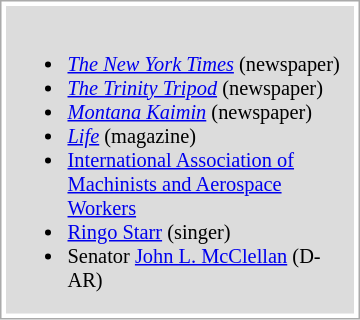<table class="box" style="float:left; margin-right:15px; text-align:left; border:1px solid #aaa; padding:1px; font-size:85%; width:240px;">
<tr>
<td bgcolor="#DCDCDC"><br><ul><li><em><a href='#'>The New York Times</a></em> (newspaper)</li><li><em><a href='#'>The Trinity Tripod</a></em> (newspaper)</li><li><em><a href='#'>Montana Kaimin</a></em> (newspaper)</li><li><em><a href='#'>Life</a></em> (magazine)</li><li><a href='#'>International Association of Machinists and Aerospace Workers</a></li><li><a href='#'>Ringo Starr</a> (singer)</li><li>Senator <a href='#'>John L. McClellan</a> (D-AR)</li></ul></td>
</tr>
</table>
